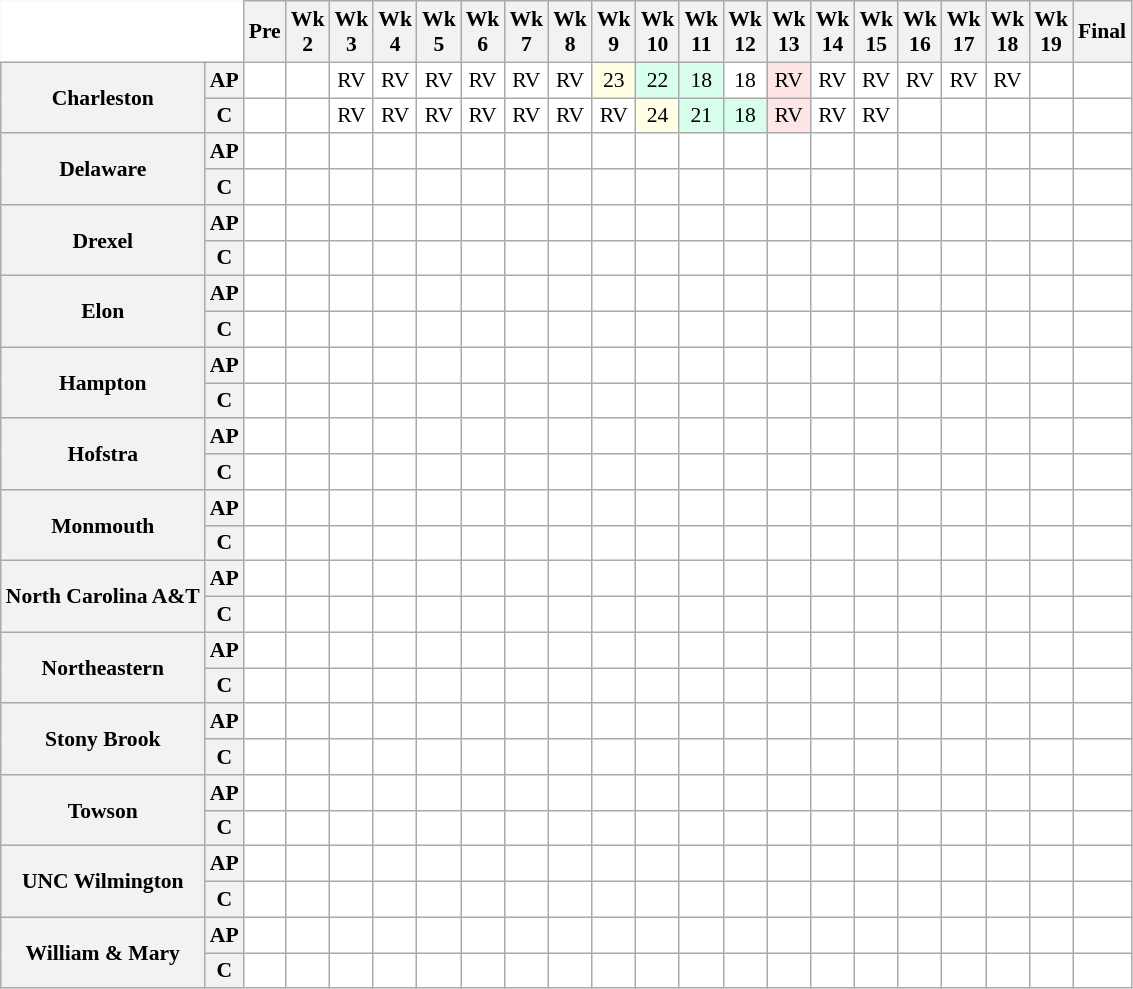<table class="wikitable" style="white-space:nowrap;font-size:90%;">
<tr>
<th colspan=2 style="background:white; border-top-style:hidden; border-left-style:hidden;"> </th>
<th>Pre</th>
<th>Wk<br>2</th>
<th>Wk<br>3</th>
<th>Wk<br>4</th>
<th>Wk<br>5</th>
<th>Wk<br>6</th>
<th>Wk<br>7</th>
<th>Wk<br>8</th>
<th>Wk<br>9</th>
<th>Wk<br>10</th>
<th>Wk<br>11</th>
<th>Wk<br>12</th>
<th>Wk<br>13</th>
<th>Wk<br>14</th>
<th>Wk<br>15</th>
<th>Wk<br>16</th>
<th>Wk<br>17</th>
<th>Wk<br>18</th>
<th>Wk<br>19</th>
<th>Final</th>
</tr>
<tr style="text-align:center;">
<th rowspan=2 style=>Charleston</th>
<th>AP</th>
<td style="background:#FFF;"></td>
<td style="background:#FFF;"></td>
<td style="background:#FFF;">RV</td>
<td style="background:#FFF;">RV</td>
<td style="background:#FFF;">RV</td>
<td style="background:#FFF;">RV</td>
<td style="background:#FFF;">RV</td>
<td style="background:#FFF;">RV</td>
<td style="background:#FFFFE6;">23</td>
<td style="background:#d8ffeb;">22</td>
<td style="background:#d8ffeb;">18</td>
<td style="background:#FFF;">18</td>
<td style="background:#FFE6E6;">RV</td>
<td style="background:#FFF;">RV</td>
<td style="background:#FFF;">RV</td>
<td style="background:#FFF;">RV</td>
<td style="background:#FFF;">RV</td>
<td style="background:#FFF;">RV</td>
<td style="background:#FFF;"></td>
<td style="background:#FFF;"></td>
</tr>
<tr style="text-align:center;">
<th>C</th>
<td style="background:#FFF;"></td>
<td style="background:#FFF;"></td>
<td style="background:#FFF;">RV</td>
<td style="background:#FFF;">RV</td>
<td style="background:#FFF;">RV</td>
<td style="background:#FFF;">RV</td>
<td style="background:#FFF;">RV</td>
<td style="background:#FFF;">RV</td>
<td style="background:#FFF;">RV</td>
<td style="background:#FFFFE6;">24</td>
<td style="background:#d8ffeb;">21</td>
<td style="background:#d8ffeb;">18</td>
<td style="background:#FFE6E6;">RV</td>
<td style="background:#FFF;">RV</td>
<td style="background:#FFF;">RV</td>
<td style="background:#FFF;"></td>
<td style="background:#FFF;"></td>
<td style="background:#FFF;"></td>
<td style="background:#FFF;"></td>
<td style="background:#FFF;"></td>
</tr>
<tr style="text-align:center;">
<th rowspan=2 style=>Delaware</th>
<th>AP</th>
<td style="background:#FFF;"></td>
<td style="background:#FFF;"></td>
<td style="background:#FFF;"></td>
<td style="background:#FFF;"></td>
<td style="background:#FFF;"></td>
<td style="background:#FFF;"></td>
<td style="background:#FFF;"></td>
<td style="background:#FFF;"></td>
<td style="background:#FFF;"></td>
<td style="background:#FFF;"></td>
<td style="background:#FFF;"></td>
<td style="background:#FFF;"></td>
<td style="background:#FFF;"></td>
<td style="background:#FFF;"></td>
<td style="background:#FFF;"></td>
<td style="background:#FFF;"></td>
<td style="background:#FFF;"></td>
<td style="background:#FFF;"></td>
<td style="background:#FFF;"></td>
<td style="background:#FFF;"></td>
</tr>
<tr style="text-align:center;">
<th>C</th>
<td style="background:#FFF;"></td>
<td style="background:#FFF;"></td>
<td style="background:#FFF;"></td>
<td style="background:#FFF;"></td>
<td style="background:#FFF;"></td>
<td style="background:#FFF;"></td>
<td style="background:#FFF;"></td>
<td style="background:#FFF;"></td>
<td style="background:#FFF;"></td>
<td style="background:#FFF;"></td>
<td style="background:#FFF;"></td>
<td style="background:#FFF;"></td>
<td style="background:#FFF;"></td>
<td style="background:#FFF;"></td>
<td style="background:#FFF;"></td>
<td style="background:#FFF;"></td>
<td style="background:#FFF;"></td>
<td style="background:#FFF;"></td>
<td style="background:#FFF;"></td>
<td style="background:#FFF;"></td>
</tr>
<tr style="text-align:center;">
<th rowspan=2 style=>Drexel</th>
<th>AP</th>
<td style="background:#FFF;"></td>
<td style="background:#FFF;"></td>
<td style="background:#FFF;"></td>
<td style="background:#FFF;"></td>
<td style="background:#FFF;"></td>
<td style="background:#FFF;"></td>
<td style="background:#FFF;"></td>
<td style="background:#FFF;"></td>
<td style="background:#FFF;"></td>
<td style="background:#FFF;"></td>
<td style="background:#FFF;"></td>
<td style="background:#FFF;"></td>
<td style="background:#FFF;"></td>
<td style="background:#FFF;"></td>
<td style="background:#FFF;"></td>
<td style="background:#FFF;"></td>
<td style="background:#FFF;"></td>
<td style="background:#FFF;"></td>
<td style="background:#FFF;"></td>
<td style="background:#FFF;"></td>
</tr>
<tr style="text-align:center;">
<th>C</th>
<td style="background:#FFF;"></td>
<td style="background:#FFF;"></td>
<td style="background:#FFF;"></td>
<td style="background:#FFF;"></td>
<td style="background:#FFF;"></td>
<td style="background:#FFF;"></td>
<td style="background:#FFF;"></td>
<td style="background:#FFF;"></td>
<td style="background:#FFF;"></td>
<td style="background:#FFF;"></td>
<td style="background:#FFF;"></td>
<td style="background:#FFF;"></td>
<td style="background:#FFF;"></td>
<td style="background:#FFF;"></td>
<td style="background:#FFF;"></td>
<td style="background:#FFF;"></td>
<td style="background:#FFF;"></td>
<td style="background:#FFF;"></td>
<td style="background:#FFF;"></td>
<td style="background:#FFF;"></td>
</tr>
<tr style="text-align:center;">
<th rowspan=2 style=>Elon</th>
<th>AP</th>
<td style="background:#FFF;"></td>
<td style="background:#FFF;"></td>
<td style="background:#FFF;"></td>
<td style="background:#FFF;"></td>
<td style="background:#FFF;"></td>
<td style="background:#FFF;"></td>
<td style="background:#FFF;"></td>
<td style="background:#FFF;"></td>
<td style="background:#FFF;"></td>
<td style="background:#FFF;"></td>
<td style="background:#FFF;"></td>
<td style="background:#FFF;"></td>
<td style="background:#FFF;"></td>
<td style="background:#FFF;"></td>
<td style="background:#FFF;"></td>
<td style="background:#FFF;"></td>
<td style="background:#FFF;"></td>
<td style="background:#FFF;"></td>
<td style="background:#FFF;"></td>
<td style="background:#FFF;"></td>
</tr>
<tr style="text-align:center;">
<th>C</th>
<td style="background:#FFF;"></td>
<td style="background:#FFF;"></td>
<td style="background:#FFF;"></td>
<td style="background:#FFF;"></td>
<td style="background:#FFF;"></td>
<td style="background:#FFF;"></td>
<td style="background:#FFF;"></td>
<td style="background:#FFF;"></td>
<td style="background:#FFF;"></td>
<td style="background:#FFF;"></td>
<td style="background:#FFF;"></td>
<td style="background:#FFF;"></td>
<td style="background:#FFF;"></td>
<td style="background:#FFF;"></td>
<td style="background:#FFF;"></td>
<td style="background:#FFF;"></td>
<td style="background:#FFF;"></td>
<td style="background:#FFF;"></td>
<td style="background:#FFF;"></td>
<td style="background:#FFF;"></td>
</tr>
<tr style="text-align:center;">
<th rowspan=2 style=>Hampton</th>
<th>AP</th>
<td style="background:#FFF;"></td>
<td style="background:#FFF;"></td>
<td style="background:#FFF;"></td>
<td style="background:#FFF;"></td>
<td style="background:#FFF;"></td>
<td style="background:#FFF;"></td>
<td style="background:#FFF;"></td>
<td style="background:#FFF;"></td>
<td style="background:#FFF;"></td>
<td style="background:#FFF;"></td>
<td style="background:#FFF;"></td>
<td style="background:#FFF;"></td>
<td style="background:#FFF;"></td>
<td style="background:#FFF;"></td>
<td style="background:#FFF;"></td>
<td style="background:#FFF;"></td>
<td style="background:#FFF;"></td>
<td style="background:#FFF;"></td>
<td style="background:#FFF;"></td>
<td style="background:#FFF;"></td>
</tr>
<tr style="text-align:center;">
<th>C</th>
<td style="background:#FFF;"></td>
<td style="background:#FFF;"></td>
<td style="background:#FFF;"></td>
<td style="background:#FFF;"></td>
<td style="background:#FFF;"></td>
<td style="background:#FFF;"></td>
<td style="background:#FFF;"></td>
<td style="background:#FFF;"></td>
<td style="background:#FFF;"></td>
<td style="background:#FFF;"></td>
<td style="background:#FFF;"></td>
<td style="background:#FFF;"></td>
<td style="background:#FFF;"></td>
<td style="background:#FFF;"></td>
<td style="background:#FFF;"></td>
<td style="background:#FFF;"></td>
<td style="background:#FFF;"></td>
<td style="background:#FFF;"></td>
<td style="background:#FFF;"></td>
<td style="background:#FFF;"></td>
</tr>
<tr style="text-align:center;">
<th rowspan=2 style=>Hofstra</th>
<th>AP</th>
<td style="background:#FFF;"></td>
<td style="background:#FFF;"></td>
<td style="background:#FFF;"></td>
<td style="background:#FFF;"></td>
<td style="background:#FFF;"></td>
<td style="background:#FFF;"></td>
<td style="background:#FFF;"></td>
<td style="background:#FFF;"></td>
<td style="background:#FFF;"></td>
<td style="background:#FFF;"></td>
<td style="background:#FFF;"></td>
<td style="background:#FFF;"></td>
<td style="background:#FFF;"></td>
<td style="background:#FFF;"></td>
<td style="background:#FFF;"></td>
<td style="background:#FFF;"></td>
<td style="background:#FFF;"></td>
<td style="background:#FFF;"></td>
<td style="background:#FFF;"></td>
<td style="background:#FFF;"></td>
</tr>
<tr style="text-align:center;">
<th>C</th>
<td style="background:#FFF;"></td>
<td style="background:#FFF;"></td>
<td style="background:#FFF;"></td>
<td style="background:#FFF;"></td>
<td style="background:#FFF;"></td>
<td style="background:#FFF;"></td>
<td style="background:#FFF;"></td>
<td style="background:#FFF;"></td>
<td style="background:#FFF;"></td>
<td style="background:#FFF;"></td>
<td style="background:#FFF;"></td>
<td style="background:#FFF;"></td>
<td style="background:#FFF;"></td>
<td style="background:#FFF;"></td>
<td style="background:#FFF;"></td>
<td style="background:#FFF;"></td>
<td style="background:#FFF;"></td>
<td style="background:#FFF;"></td>
<td style="background:#FFF;"></td>
<td style="background:#FFF;"></td>
</tr>
<tr style="text-align:center;">
<th rowspan=2 style=>Monmouth</th>
<th>AP</th>
<td style="background:#FFF;"></td>
<td style="background:#FFF;"></td>
<td style="background:#FFF;"></td>
<td style="background:#FFF;"></td>
<td style="background:#FFF;"></td>
<td style="background:#FFF;"></td>
<td style="background:#FFF;"></td>
<td style="background:#FFF;"></td>
<td style="background:#FFF;"></td>
<td style="background:#FFF;"></td>
<td style="background:#FFF;"></td>
<td style="background:#FFF;"></td>
<td style="background:#FFF;"></td>
<td style="background:#FFF;"></td>
<td style="background:#FFF;"></td>
<td style="background:#FFF;"></td>
<td style="background:#FFF;"></td>
<td style="background:#FFF;"></td>
<td style="background:#FFF;"></td>
<td style="background:#FFF;"></td>
</tr>
<tr style="text-align:center;">
<th>C</th>
<td style="background:#FFF;"></td>
<td style="background:#FFF;"></td>
<td style="background:#FFF;"></td>
<td style="background:#FFF;"></td>
<td style="background:#FFF;"></td>
<td style="background:#FFF;"></td>
<td style="background:#FFF;"></td>
<td style="background:#FFF;"></td>
<td style="background:#FFF;"></td>
<td style="background:#FFF;"></td>
<td style="background:#FFF;"></td>
<td style="background:#FFF;"></td>
<td style="background:#FFF;"></td>
<td style="background:#FFF;"></td>
<td style="background:#FFF;"></td>
<td style="background:#FFF;"></td>
<td style="background:#FFF;"></td>
<td style="background:#FFF;"></td>
<td style="background:#FFF;"></td>
<td style="background:#FFF;"></td>
</tr>
<tr style="text-align:center;">
<th rowspan=2 style=>North Carolina A&T</th>
<th>AP</th>
<td style="background:#FFF;"></td>
<td style="background:#FFF;"></td>
<td style="background:#FFF;"></td>
<td style="background:#FFF;"></td>
<td style="background:#FFF;"></td>
<td style="background:#FFF;"></td>
<td style="background:#FFF;"></td>
<td style="background:#FFF;"></td>
<td style="background:#FFF;"></td>
<td style="background:#FFF;"></td>
<td style="background:#FFF;"></td>
<td style="background:#FFF;"></td>
<td style="background:#FFF;"></td>
<td style="background:#FFF;"></td>
<td style="background:#FFF;"></td>
<td style="background:#FFF;"></td>
<td style="background:#FFF;"></td>
<td style="background:#FFF;"></td>
<td style="background:#FFF;"></td>
<td style="background:#FFF;"></td>
</tr>
<tr style="text-align:center;">
<th>C</th>
<td style="background:#FFF;"></td>
<td style="background:#FFF;"></td>
<td style="background:#FFF;"></td>
<td style="background:#FFF;"></td>
<td style="background:#FFF;"></td>
<td style="background:#FFF;"></td>
<td style="background:#FFF;"></td>
<td style="background:#FFF;"></td>
<td style="background:#FFF;"></td>
<td style="background:#FFF;"></td>
<td style="background:#FFF;"></td>
<td style="background:#FFF;"></td>
<td style="background:#FFF;"></td>
<td style="background:#FFF;"></td>
<td style="background:#FFF;"></td>
<td style="background:#FFF;"></td>
<td style="background:#FFF;"></td>
<td style="background:#FFF;"></td>
<td style="background:#FFF;"></td>
<td style="background:#FFF;"></td>
</tr>
<tr style="text-align:center;">
<th rowspan=2 style=>Northeastern</th>
<th>AP</th>
<td style="background:#FFF;"></td>
<td style="background:#FFF;"></td>
<td style="background:#FFF;"></td>
<td style="background:#FFF;"></td>
<td style="background:#FFF;"></td>
<td style="background:#FFF;"></td>
<td style="background:#FFF;"></td>
<td style="background:#FFF;"></td>
<td style="background:#FFF;"></td>
<td style="background:#FFF;"></td>
<td style="background:#FFF;"></td>
<td style="background:#FFF;"></td>
<td style="background:#FFF;"></td>
<td style="background:#FFF;"></td>
<td style="background:#FFF;"></td>
<td style="background:#FFF;"></td>
<td style="background:#FFF;"></td>
<td style="background:#FFF;"></td>
<td style="background:#FFF;"></td>
<td style="background:#FFF;"></td>
</tr>
<tr style="text-align:center;">
<th>C</th>
<td style="background:#FFF;"></td>
<td style="background:#FFF;"></td>
<td style="background:#FFF;"></td>
<td style="background:#FFF;"></td>
<td style="background:#FFF;"></td>
<td style="background:#FFF;"></td>
<td style="background:#FFF;"></td>
<td style="background:#FFF;"></td>
<td style="background:#FFF;"></td>
<td style="background:#FFF;"></td>
<td style="background:#FFF;"></td>
<td style="background:#FFF;"></td>
<td style="background:#FFF;"></td>
<td style="background:#FFF;"></td>
<td style="background:#FFF;"></td>
<td style="background:#FFF;"></td>
<td style="background:#FFF;"></td>
<td style="background:#FFF;"></td>
<td style="background:#FFF;"></td>
<td style="background:#FFF;"></td>
</tr>
<tr style="text-align:center;">
<th rowspan=2 style=>Stony Brook</th>
<th>AP</th>
<td style="background:#FFF;"></td>
<td style="background:#FFF;"></td>
<td style="background:#FFF;"></td>
<td style="background:#FFF;"></td>
<td style="background:#FFF;"></td>
<td style="background:#FFF;"></td>
<td style="background:#FFF;"></td>
<td style="background:#FFF;"></td>
<td style="background:#FFF;"></td>
<td style="background:#FFF;"></td>
<td style="background:#FFF;"></td>
<td style="background:#FFF;"></td>
<td style="background:#FFF;"></td>
<td style="background:#FFF;"></td>
<td style="background:#FFF;"></td>
<td style="background:#FFF;"></td>
<td style="background:#FFF;"></td>
<td style="background:#FFF;"></td>
<td style="background:#FFF;"></td>
<td style="background:#FFF;"></td>
</tr>
<tr style="text-align:center;">
<th>C</th>
<td style="background:#FFF;"></td>
<td style="background:#FFF;"></td>
<td style="background:#FFF;"></td>
<td style="background:#FFF;"></td>
<td style="background:#FFF;"></td>
<td style="background:#FFF;"></td>
<td style="background:#FFF;"></td>
<td style="background:#FFF;"></td>
<td style="background:#FFF;"></td>
<td style="background:#FFF;"></td>
<td style="background:#FFF;"></td>
<td style="background:#FFF;"></td>
<td style="background:#FFF;"></td>
<td style="background:#FFF;"></td>
<td style="background:#FFF;"></td>
<td style="background:#FFF;"></td>
<td style="background:#FFF;"></td>
<td style="background:#FFF;"></td>
<td style="background:#FFF;"></td>
<td style="background:#FFF;"></td>
</tr>
<tr style="text-align:center;">
<th rowspan=2 style=>Towson</th>
<th>AP</th>
<td style="background:#FFF;"></td>
<td style="background:#FFF;"></td>
<td style="background:#FFF;"></td>
<td style="background:#FFF;"></td>
<td style="background:#FFF;"></td>
<td style="background:#FFF;"></td>
<td style="background:#FFF;"></td>
<td style="background:#FFF;"></td>
<td style="background:#FFF;"></td>
<td style="background:#FFF;"></td>
<td style="background:#FFF;"></td>
<td style="background:#FFF;"></td>
<td style="background:#FFF;"></td>
<td style="background:#FFF;"></td>
<td style="background:#FFF;"></td>
<td style="background:#FFF;"></td>
<td style="background:#FFF;"></td>
<td style="background:#FFF;"></td>
<td style="background:#FFF;"></td>
<td style="background:#FFF;"></td>
</tr>
<tr style="text-align:center;">
<th>C</th>
<td style="background:#FFF;"></td>
<td style="background:#FFF;"></td>
<td style="background:#FFF;"></td>
<td style="background:#FFF;"></td>
<td style="background:#FFF;"></td>
<td style="background:#FFF;"></td>
<td style="background:#FFF;"></td>
<td style="background:#FFF;"></td>
<td style="background:#FFF;"></td>
<td style="background:#FFF;"></td>
<td style="background:#FFF;"></td>
<td style="background:#FFF;"></td>
<td style="background:#FFF;"></td>
<td style="background:#FFF;"></td>
<td style="background:#FFF;"></td>
<td style="background:#FFF;"></td>
<td style="background:#FFF;"></td>
<td style="background:#FFF;"></td>
<td style="background:#FFF;"></td>
<td style="background:#FFF;"></td>
</tr>
<tr style="text-align:center;">
<th rowspan=2 style=>UNC Wilmington</th>
<th>AP</th>
<td style="background:#FFF;"></td>
<td style="background:#FFF;"></td>
<td style="background:#FFF;"></td>
<td style="background:#FFF;"></td>
<td style="background:#FFF;"></td>
<td style="background:#FFF;"></td>
<td style="background:#FFF;"></td>
<td style="background:#FFF;"></td>
<td style="background:#FFF;"></td>
<td style="background:#FFF;"></td>
<td style="background:#FFF;"></td>
<td style="background:#FFF;"></td>
<td style="background:#FFF;"></td>
<td style="background:#FFF;"></td>
<td style="background:#FFF;"></td>
<td style="background:#FFF;"></td>
<td style="background:#FFF;"></td>
<td style="background:#FFF;"></td>
<td style="background:#FFF;"></td>
<td style="background:#FFF;"></td>
</tr>
<tr style="text-align:center;">
<th>C</th>
<td style="background:#FFF;"></td>
<td style="background:#FFF;"></td>
<td style="background:#FFF;"></td>
<td style="background:#FFF;"></td>
<td style="background:#FFF;"></td>
<td style="background:#FFF;"></td>
<td style="background:#FFF;"></td>
<td style="background:#FFF;"></td>
<td style="background:#FFF;"></td>
<td style="background:#FFF;"></td>
<td style="background:#FFF;"></td>
<td style="background:#FFF;"></td>
<td style="background:#FFF;"></td>
<td style="background:#FFF;"></td>
<td style="background:#FFF;"></td>
<td style="background:#FFF;"></td>
<td style="background:#FFF;"></td>
<td style="background:#FFF;"></td>
<td style="background:#FFF;"></td>
<td style="background:#FFF;"></td>
</tr>
<tr style="text-align:center;">
<th rowspan=2 style=>William & Mary</th>
<th>AP</th>
<td style="background:#FFF;"></td>
<td style="background:#FFF;"></td>
<td style="background:#FFF;"></td>
<td style="background:#FFF;"></td>
<td style="background:#FFF;"></td>
<td style="background:#FFF;"></td>
<td style="background:#FFF;"></td>
<td style="background:#FFF;"></td>
<td style="background:#FFF;"></td>
<td style="background:#FFF;"></td>
<td style="background:#FFF;"></td>
<td style="background:#FFF;"></td>
<td style="background:#FFF;"></td>
<td style="background:#FFF;"></td>
<td style="background:#FFF;"></td>
<td style="background:#FFF;"></td>
<td style="background:#FFF;"></td>
<td style="background:#FFF;"></td>
<td style="background:#FFF;"></td>
<td style="background:#FFF;"></td>
</tr>
<tr style="text-align:center;">
<th>C</th>
<td style="background:#FFF;"></td>
<td style="background:#FFF;"></td>
<td style="background:#FFF;"></td>
<td style="background:#FFF;"></td>
<td style="background:#FFF;"></td>
<td style="background:#FFF;"></td>
<td style="background:#FFF;"></td>
<td style="background:#FFF;"></td>
<td style="background:#FFF;"></td>
<td style="background:#FFF;"></td>
<td style="background:#FFF;"></td>
<td style="background:#FFF;"></td>
<td style="background:#FFF;"></td>
<td style="background:#FFF;"></td>
<td style="background:#FFF;"></td>
<td style="background:#FFF;"></td>
<td style="background:#FFF;"></td>
<td style="background:#FFF;"></td>
<td style="background:#FFF;"></td>
<td style="background:#FFF;"></td>
</tr>
</table>
